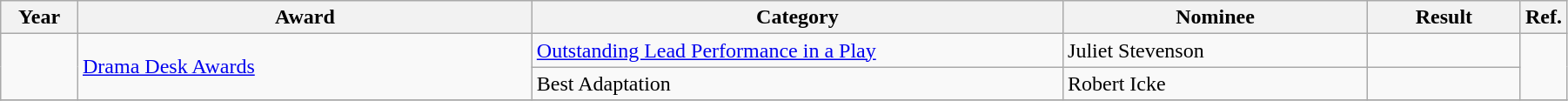<table class="wikitable" width="95%">
<tr>
<th width="5%">Year</th>
<th width="30%">Award</th>
<th width="35%">Category</th>
<th width="20%">Nominee</th>
<th width="10%">Result</th>
<th class=unsortable>Ref.</th>
</tr>
<tr>
<td rowspan="2” align="center"></td>
<td rowspan=2><a href='#'>Drama Desk Awards</a></td>
<td><a href='#'>Outstanding Lead Performance in a Play</a></td>
<td>Juliet Stevenson</td>
<td></td>
<td rowspan=2></td>
</tr>
<tr>
<td>Best Adaptation</td>
<td>Robert Icke</td>
<td></td>
</tr>
<tr>
</tr>
</table>
